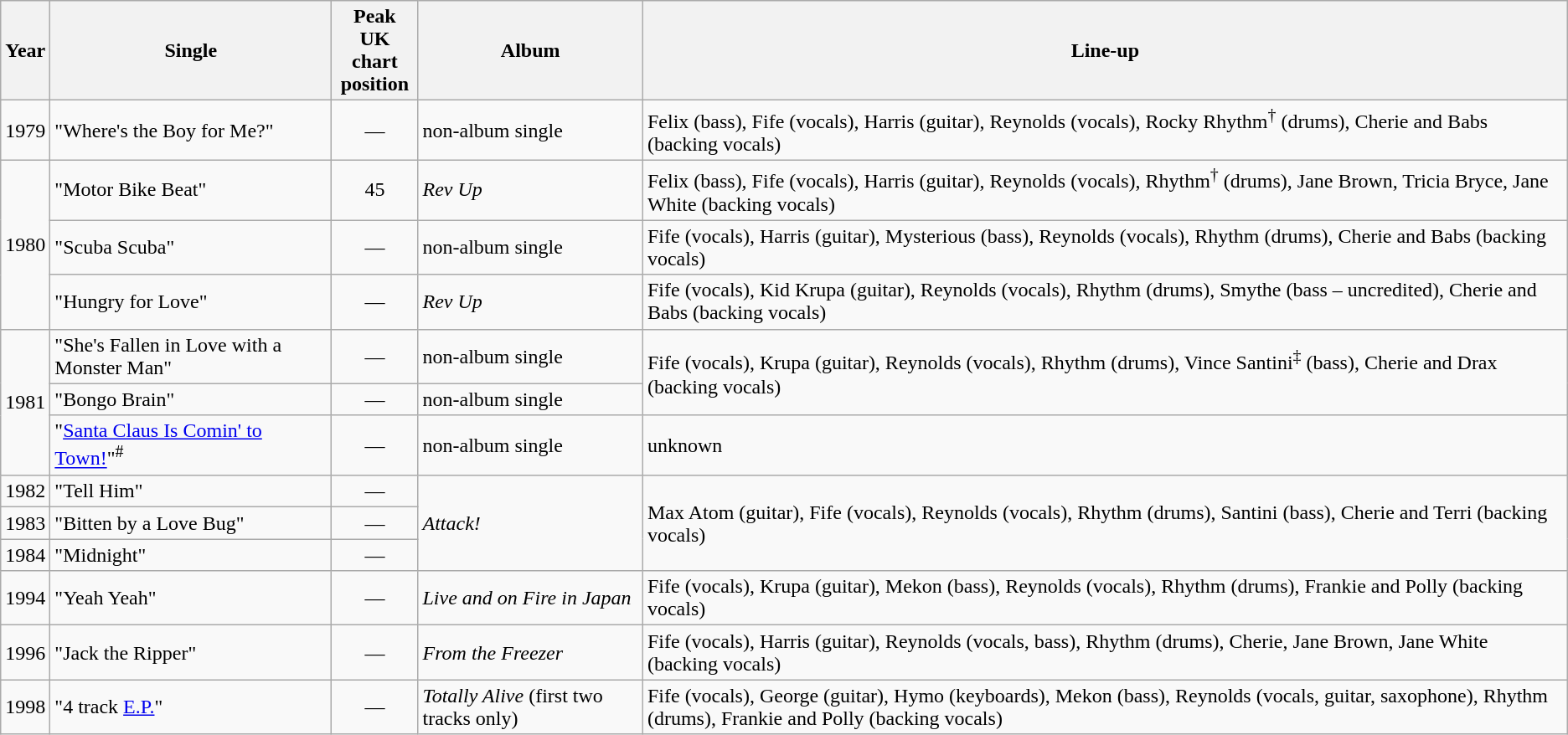<table class="wikitable">
<tr>
<th>Year</th>
<th>Single</th>
<th>Peak<br>UK chart<br>position</th>
<th>Album</th>
<th>Line-up</th>
</tr>
<tr>
<td>1979</td>
<td>"Where's the Boy for Me?"</td>
<td style="text-align:center;">—</td>
<td>non-album single</td>
<td>Felix (bass), Fife (vocals), Harris (guitar), Reynolds (vocals), Rocky Rhythm<sup>†</sup> (drums), Cherie and Babs (backing vocals)</td>
</tr>
<tr>
<td rowspan="3">1980</td>
<td>"Motor Bike Beat"</td>
<td style="text-align:center;">45</td>
<td><em>Rev Up</em></td>
<td>Felix (bass), Fife (vocals), Harris (guitar), Reynolds (vocals), Rhythm<sup>†</sup> (drums), Jane Brown, Tricia Bryce, Jane White (backing vocals)</td>
</tr>
<tr>
<td>"Scuba Scuba"</td>
<td style="text-align:center;">—</td>
<td>non-album single</td>
<td>Fife (vocals), Harris (guitar), Mysterious (bass), Reynolds (vocals), Rhythm (drums), Cherie and Babs (backing vocals)</td>
</tr>
<tr>
<td>"Hungry for Love"</td>
<td style="text-align:center;">—</td>
<td><em>Rev Up</em></td>
<td>Fife (vocals), Kid Krupa (guitar), Reynolds (vocals), Rhythm (drums), Smythe (bass – uncredited), Cherie and Babs (backing vocals)</td>
</tr>
<tr>
<td rowspan="3">1981</td>
<td>"She's Fallen in Love with a Monster Man"</td>
<td style="text-align:center;">—</td>
<td>non-album single</td>
<td rowspan="2">Fife (vocals), Krupa (guitar), Reynolds (vocals), Rhythm (drums), Vince Santini<sup>‡</sup> (bass), Cherie and Drax (backing vocals)</td>
</tr>
<tr>
<td>"Bongo Brain"</td>
<td style="text-align:center;">—</td>
<td>non-album single</td>
</tr>
<tr>
<td>"<a href='#'>Santa Claus Is Comin' to Town!</a>"<sup>#</sup></td>
<td style="text-align:center;">—</td>
<td>non-album single</td>
<td>unknown</td>
</tr>
<tr>
<td>1982</td>
<td>"Tell Him"</td>
<td style="text-align:center;">—</td>
<td rowspan="3"><em>Attack!</em></td>
<td rowspan="3">Max Atom (guitar), Fife (vocals), Reynolds (vocals), Rhythm (drums), Santini (bass), Cherie and Terri (backing vocals)</td>
</tr>
<tr>
<td>1983</td>
<td>"Bitten by a Love Bug"</td>
<td style="text-align:center;">—</td>
</tr>
<tr>
<td>1984</td>
<td>"Midnight"</td>
<td style="text-align:center;">—</td>
</tr>
<tr>
<td>1994</td>
<td>"Yeah Yeah"</td>
<td style="text-align:center;">—</td>
<td><em>Live and on Fire in Japan</em></td>
<td>Fife (vocals), Krupa (guitar), Mekon (bass), Reynolds (vocals), Rhythm (drums), Frankie and Polly (backing vocals)</td>
</tr>
<tr>
<td>1996</td>
<td>"Jack the Ripper"</td>
<td style="text-align:center;">—</td>
<td><em>From the Freezer</em></td>
<td>Fife (vocals), Harris (guitar), Reynolds (vocals, bass), Rhythm (drums), Cherie, Jane Brown, Jane White (backing vocals)</td>
</tr>
<tr>
<td>1998</td>
<td>"4 track <a href='#'>E.P.</a>"</td>
<td style="text-align:center;">—</td>
<td><em>Totally Alive</em> (first two tracks only)</td>
<td>Fife (vocals), George (guitar), Hymo (keyboards), Mekon (bass), Reynolds (vocals, guitar, saxophone), Rhythm (drums), Frankie and Polly (backing vocals)</td>
</tr>
</table>
